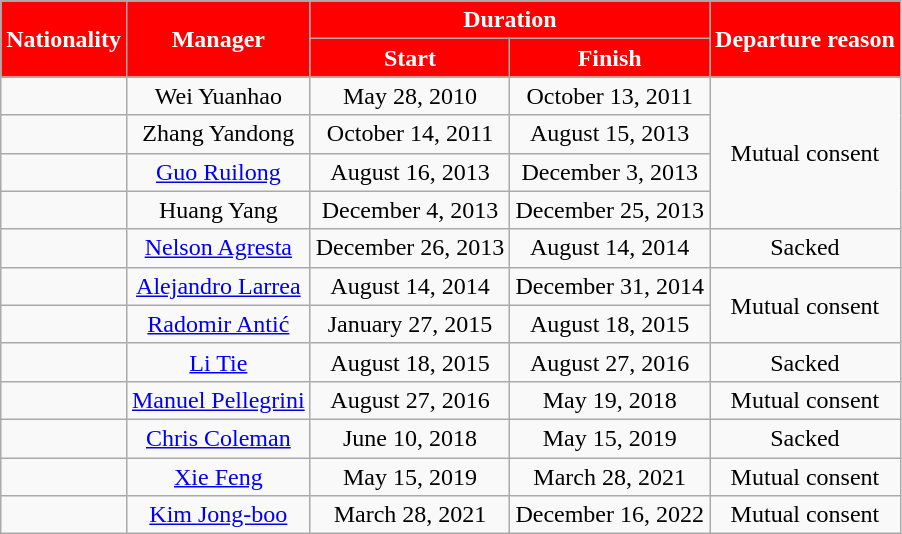<table class="wikitable plainrowheaders" style="text-align:center;">
<tr>
<th scope="col" style="background:#FF0000; color:white;" rowspan="2">Nationality</th>
<th scope="col" style="background:#FF0000; color:white;" rowspan="2">Manager</th>
<th scope="col" style="background:#FF0000; color:white;" colspan="2">Duration</th>
<th scope="col" style="background:#FF0000; color:white;" rowspan="2">Departure reason</th>
</tr>
<tr>
<th scope="col" style="background:#FF0000; color:white;">Start</th>
<th scope="col" style="background:#FF0000; color:white;">Finish</th>
</tr>
<tr>
<td></td>
<td>Wei Yuanhao</td>
<td>May 28, 2010</td>
<td>October 13, 2011</td>
<td rowspan=4>Mutual consent</td>
</tr>
<tr>
<td></td>
<td>Zhang Yandong</td>
<td>October 14, 2011</td>
<td>August 15, 2013</td>
</tr>
<tr>
<td></td>
<td><a href='#'>Guo Ruilong</a></td>
<td>August 16, 2013</td>
<td>December 3, 2013</td>
</tr>
<tr>
<td></td>
<td>Huang Yang</td>
<td>December 4, 2013</td>
<td>December 25, 2013</td>
</tr>
<tr>
<td></td>
<td><a href='#'>Nelson Agresta</a></td>
<td>December 26, 2013</td>
<td>August 14, 2014</td>
<td>Sacked</td>
</tr>
<tr>
<td></td>
<td><a href='#'>Alejandro Larrea</a></td>
<td>August 14, 2014</td>
<td>December 31, 2014</td>
<td rowspan=2>Mutual consent</td>
</tr>
<tr>
<td></td>
<td><a href='#'>Radomir Antić</a></td>
<td>January 27, 2015</td>
<td>August 18, 2015</td>
</tr>
<tr>
<td></td>
<td><a href='#'>Li Tie</a></td>
<td>August 18, 2015</td>
<td>August 27, 2016</td>
<td>Sacked</td>
</tr>
<tr>
<td></td>
<td><a href='#'>Manuel Pellegrini</a></td>
<td>August 27, 2016</td>
<td>May 19, 2018</td>
<td>Mutual consent</td>
</tr>
<tr>
<td></td>
<td><a href='#'>Chris Coleman</a></td>
<td>June 10, 2018</td>
<td>May 15, 2019</td>
<td>Sacked</td>
</tr>
<tr>
<td></td>
<td><a href='#'>Xie Feng</a></td>
<td>May 15, 2019</td>
<td>March 28, 2021</td>
<td>Mutual consent</td>
</tr>
<tr>
<td></td>
<td><a href='#'>Kim Jong-boo</a></td>
<td>March 28, 2021</td>
<td>December 16, 2022</td>
<td>Mutual consent</td>
</tr>
</table>
